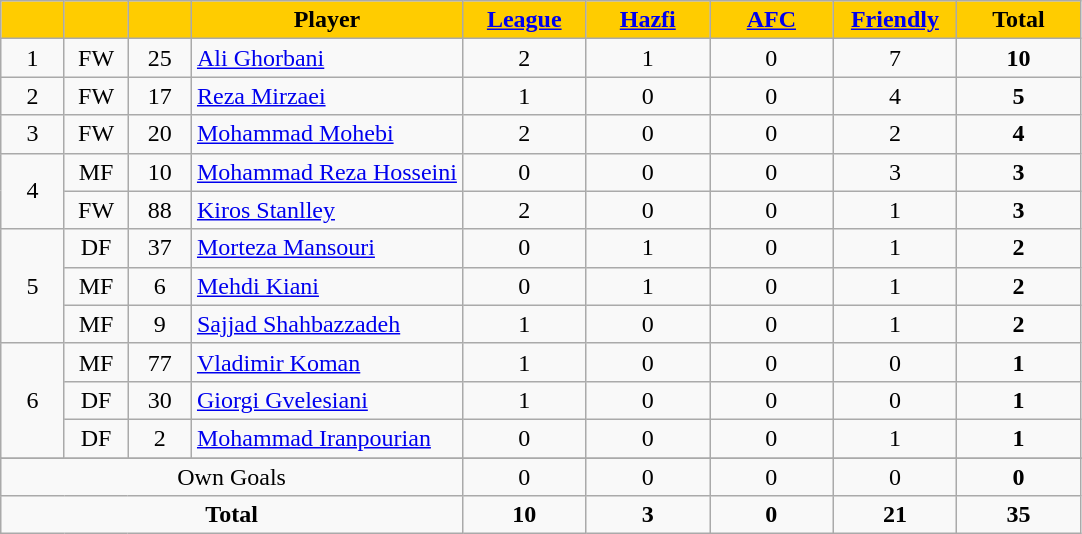<table class="wikitable sortable" style="text-align:center">
<tr>
<th style="background:#ffcc00; color:black; width:35px;"></th>
<th style="background:#ffcc00; color:black; width:35px;"></th>
<th style="background:#ffcc00; color:black; width:35px;"></th>
<th style="background:#ffcc00; color:black;">Player</th>
<th style="background:#ffcc00; color:black; width:75px;"><a href='#'>League</a></th>
<th style="background:#ffcc00; color:black; width:75px;"><a href='#'>Hazfi</a></th>
<th style="background:#ffcc00; color:black; width:75px;"><a href='#'>AFC</a></th>
<th style="background:#ffcc00; color:black; width:75px;"><a href='#'>Friendly</a></th>
<th style="background:#ffcc00; color:black; width:75px;"><strong>Total</strong></th>
</tr>
<tr>
<td>1</td>
<td>FW</td>
<td>25</td>
<td align="left"> <a href='#'>Ali Ghorbani</a></td>
<td>2</td>
<td>1</td>
<td>0</td>
<td>7</td>
<td><strong>10</strong></td>
</tr>
<tr>
<td>2</td>
<td>FW</td>
<td>17</td>
<td align="left"> <a href='#'>Reza Mirzaei</a></td>
<td>1</td>
<td>0</td>
<td>0</td>
<td>4</td>
<td><strong>5</strong></td>
</tr>
<tr>
<td>3</td>
<td>FW</td>
<td>20</td>
<td align="left"> <a href='#'>Mohammad Mohebi</a></td>
<td>2</td>
<td>0</td>
<td>0</td>
<td>2</td>
<td><strong>4</strong></td>
</tr>
<tr>
<td rowspan=2>4</td>
<td>MF</td>
<td>10</td>
<td align="left"> <a href='#'>Mohammad Reza Hosseini</a></td>
<td>0</td>
<td>0</td>
<td>0</td>
<td>3</td>
<td><strong>3</strong></td>
</tr>
<tr>
<td>FW</td>
<td>88</td>
<td align="left"> <a href='#'>Kiros Stanlley</a></td>
<td>2</td>
<td>0</td>
<td>0</td>
<td>1</td>
<td><strong>3</strong></td>
</tr>
<tr>
<td rowspan=3>5</td>
<td>DF</td>
<td>37</td>
<td align="left"> <a href='#'>Morteza Mansouri</a></td>
<td>0</td>
<td>1</td>
<td>0</td>
<td>1</td>
<td><strong>2</strong></td>
</tr>
<tr>
<td>MF</td>
<td>6</td>
<td align="left"> <a href='#'>Mehdi Kiani</a></td>
<td>0</td>
<td>1</td>
<td>0</td>
<td>1</td>
<td><strong>2</strong></td>
</tr>
<tr>
<td>MF</td>
<td>9</td>
<td align="left"> <a href='#'>Sajjad Shahbazzadeh</a></td>
<td>1</td>
<td>0</td>
<td>0</td>
<td>1</td>
<td><strong>2</strong></td>
</tr>
<tr>
<td rowspan=3>6</td>
<td>MF</td>
<td>77</td>
<td align="left"> <a href='#'>Vladimir Koman</a></td>
<td>1</td>
<td>0</td>
<td>0</td>
<td>0</td>
<td><strong>1</strong></td>
</tr>
<tr>
<td>DF</td>
<td>30</td>
<td align="left"> <a href='#'>Giorgi Gvelesiani</a></td>
<td>1</td>
<td>0</td>
<td>0</td>
<td>0</td>
<td><strong>1</strong></td>
</tr>
<tr>
<td>DF</td>
<td>2</td>
<td align="left"> <a href='#'>Mohammad Iranpourian</a></td>
<td>0</td>
<td>0</td>
<td>0</td>
<td>1</td>
<td><strong>1</strong></td>
</tr>
<tr>
</tr>
<tr class="sortbottom">
<td colspan="4">Own Goals</td>
<td>0</td>
<td>0</td>
<td>0</td>
<td>0</td>
<td><strong>0</strong></td>
</tr>
<tr class="sortbottom">
<td colspan="4"><strong>Total</strong></td>
<td><strong>10</strong></td>
<td><strong>3</strong></td>
<td><strong>0</strong></td>
<td><strong>21</strong></td>
<td><strong>35</strong></td>
</tr>
</table>
